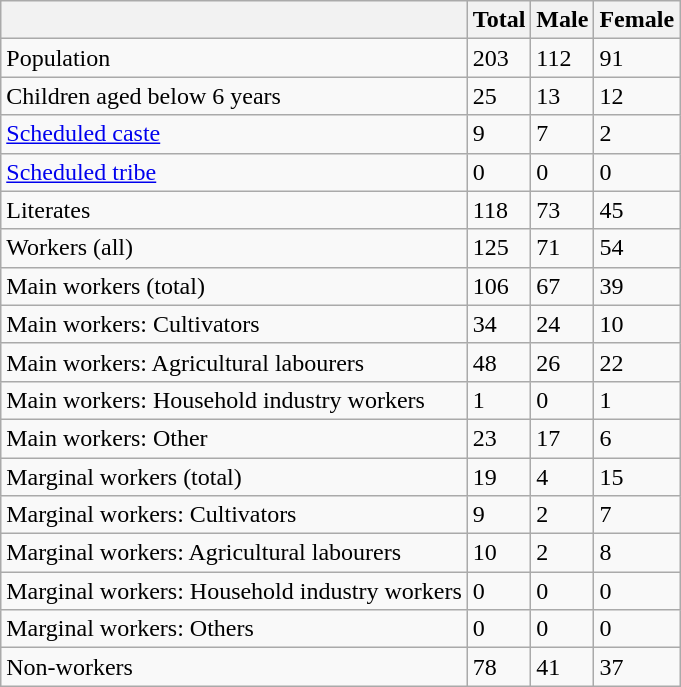<table class="wikitable sortable">
<tr>
<th></th>
<th>Total</th>
<th>Male</th>
<th>Female</th>
</tr>
<tr>
<td>Population</td>
<td>203</td>
<td>112</td>
<td>91</td>
</tr>
<tr>
<td>Children aged below 6 years</td>
<td>25</td>
<td>13</td>
<td>12</td>
</tr>
<tr>
<td><a href='#'>Scheduled caste</a></td>
<td>9</td>
<td>7</td>
<td>2</td>
</tr>
<tr>
<td><a href='#'>Scheduled tribe</a></td>
<td>0</td>
<td>0</td>
<td>0</td>
</tr>
<tr>
<td>Literates</td>
<td>118</td>
<td>73</td>
<td>45</td>
</tr>
<tr>
<td>Workers (all)</td>
<td>125</td>
<td>71</td>
<td>54</td>
</tr>
<tr>
<td>Main workers (total)</td>
<td>106</td>
<td>67</td>
<td>39</td>
</tr>
<tr>
<td>Main workers: Cultivators</td>
<td>34</td>
<td>24</td>
<td>10</td>
</tr>
<tr>
<td>Main workers: Agricultural labourers</td>
<td>48</td>
<td>26</td>
<td>22</td>
</tr>
<tr>
<td>Main workers: Household industry workers</td>
<td>1</td>
<td>0</td>
<td>1</td>
</tr>
<tr>
<td>Main workers: Other</td>
<td>23</td>
<td>17</td>
<td>6</td>
</tr>
<tr>
<td>Marginal workers (total)</td>
<td>19</td>
<td>4</td>
<td>15</td>
</tr>
<tr>
<td>Marginal workers: Cultivators</td>
<td>9</td>
<td>2</td>
<td>7</td>
</tr>
<tr>
<td>Marginal workers: Agricultural labourers</td>
<td>10</td>
<td>2</td>
<td>8</td>
</tr>
<tr>
<td>Marginal workers: Household industry workers</td>
<td>0</td>
<td>0</td>
<td>0</td>
</tr>
<tr>
<td>Marginal workers: Others</td>
<td>0</td>
<td>0</td>
<td>0</td>
</tr>
<tr>
<td>Non-workers</td>
<td>78</td>
<td>41</td>
<td>37</td>
</tr>
</table>
